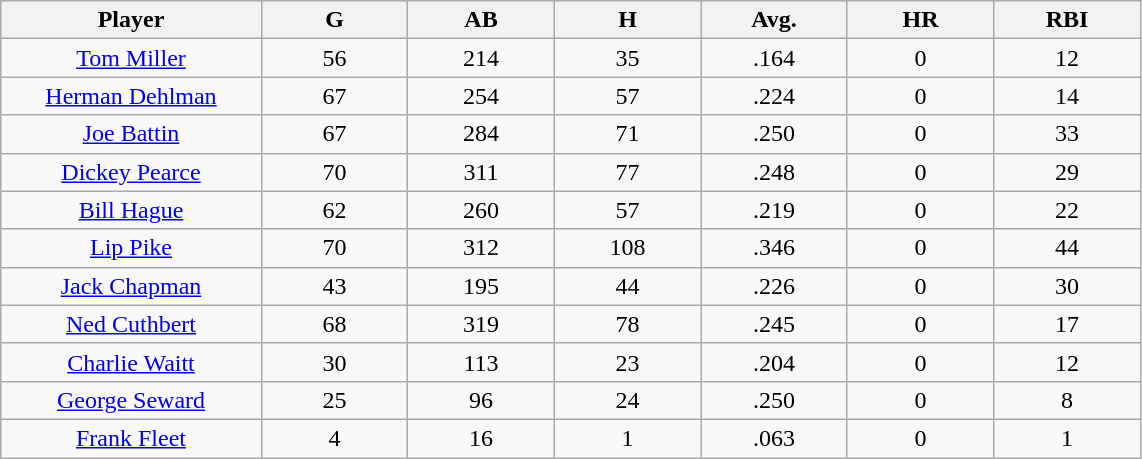<table class="wikitable sortable">
<tr>
<th bgcolor="#DDDDFF" width="16%">Player</th>
<th bgcolor="#DDDDFF" width="9%">G</th>
<th bgcolor="#DDDDFF" width="9%">AB</th>
<th bgcolor="#DDDDFF" width="9%">H</th>
<th bgcolor="#DDDDFF" width="9%">Avg.</th>
<th bgcolor="#DDDDFF" width="9%">HR</th>
<th bgcolor="#DDDDFF" width="9%">RBI</th>
</tr>
<tr align=center>
<td><a href='#'>Tom Miller</a></td>
<td>56</td>
<td>214</td>
<td>35</td>
<td>.164</td>
<td>0</td>
<td>12</td>
</tr>
<tr align=center>
<td><a href='#'>Herman Dehlman</a></td>
<td>67</td>
<td>254</td>
<td>57</td>
<td>.224</td>
<td>0</td>
<td>14</td>
</tr>
<tr align=center>
<td><a href='#'>Joe Battin</a></td>
<td>67</td>
<td>284</td>
<td>71</td>
<td>.250</td>
<td>0</td>
<td>33</td>
</tr>
<tr align=center>
<td><a href='#'>Dickey Pearce</a></td>
<td>70</td>
<td>311</td>
<td>77</td>
<td>.248</td>
<td>0</td>
<td>29</td>
</tr>
<tr align=center>
<td><a href='#'>Bill Hague</a></td>
<td>62</td>
<td>260</td>
<td>57</td>
<td>.219</td>
<td>0</td>
<td>22</td>
</tr>
<tr align=center>
<td><a href='#'>Lip Pike</a></td>
<td>70</td>
<td>312</td>
<td>108</td>
<td>.346</td>
<td>0</td>
<td>44</td>
</tr>
<tr align=center>
<td><a href='#'>Jack Chapman</a></td>
<td>43</td>
<td>195</td>
<td>44</td>
<td>.226</td>
<td>0</td>
<td>30</td>
</tr>
<tr align=center>
<td><a href='#'>Ned Cuthbert</a></td>
<td>68</td>
<td>319</td>
<td>78</td>
<td>.245</td>
<td>0</td>
<td>17</td>
</tr>
<tr align=center>
<td><a href='#'>Charlie Waitt</a></td>
<td>30</td>
<td>113</td>
<td>23</td>
<td>.204</td>
<td>0</td>
<td>12</td>
</tr>
<tr align=center>
<td><a href='#'>George Seward</a></td>
<td>25</td>
<td>96</td>
<td>24</td>
<td>.250</td>
<td>0</td>
<td>8</td>
</tr>
<tr align=center>
<td><a href='#'>Frank Fleet</a></td>
<td>4</td>
<td>16</td>
<td>1</td>
<td>.063</td>
<td>0</td>
<td>1</td>
</tr>
</table>
